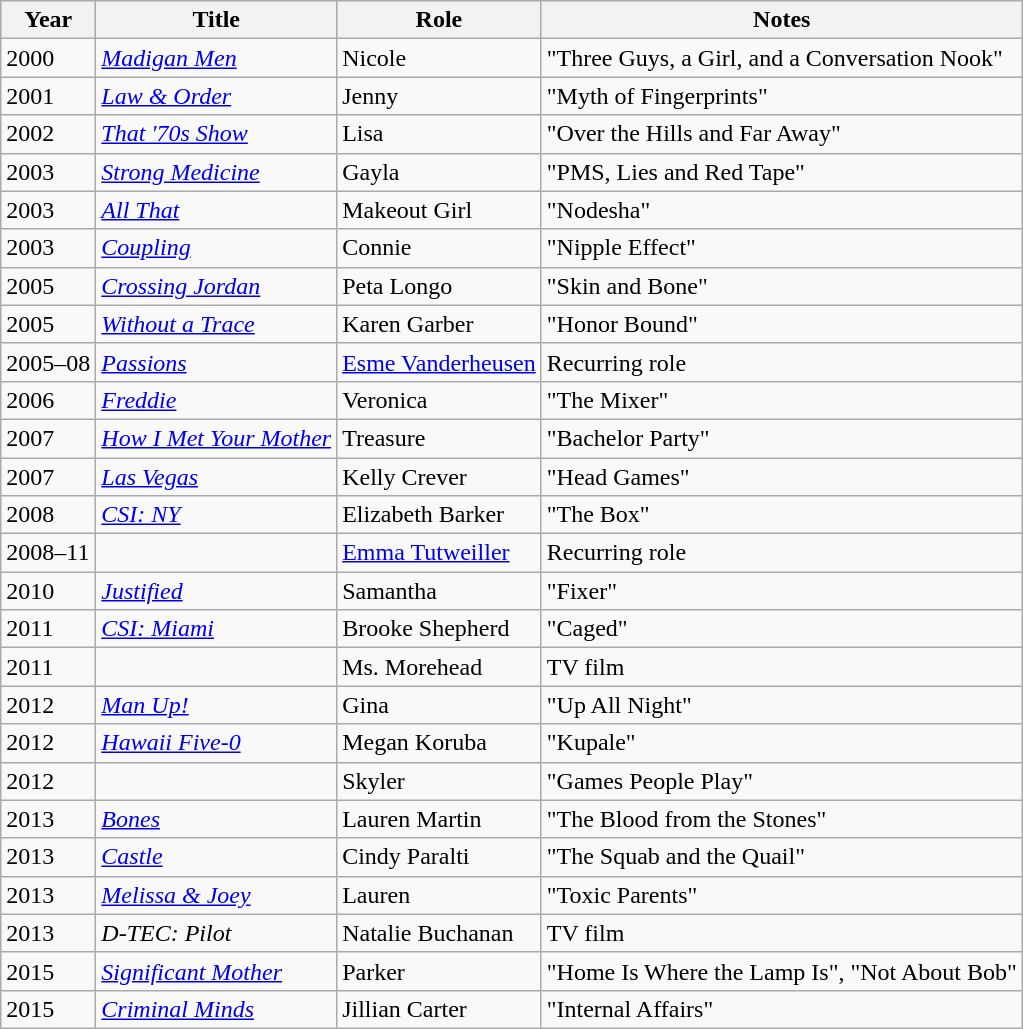<table class="wikitable sortable">
<tr>
<th>Year</th>
<th>Title</th>
<th>Role</th>
<th class="unsortable">Notes</th>
</tr>
<tr>
<td>2000</td>
<td><em><a href='#'>Madigan Men</a></em></td>
<td>Nicole</td>
<td>"Three Guys, a Girl, and a Conversation Nook"</td>
</tr>
<tr>
<td>2001</td>
<td><em><a href='#'>Law & Order</a></em></td>
<td>Jenny</td>
<td>"Myth of Fingerprints"</td>
</tr>
<tr>
<td>2002</td>
<td><em><a href='#'>That '70s Show</a></em></td>
<td>Lisa</td>
<td>"Over the Hills and Far Away"</td>
</tr>
<tr>
<td>2003</td>
<td><em><a href='#'>Strong Medicine</a></em></td>
<td>Gayla</td>
<td>"PMS, Lies and Red Tape"</td>
</tr>
<tr>
<td>2003</td>
<td><em><a href='#'>All That</a></em></td>
<td>Makeout Girl</td>
<td>"Nodesha"</td>
</tr>
<tr>
<td>2003</td>
<td><em><a href='#'>Coupling</a></em></td>
<td>Connie</td>
<td>"Nipple Effect"</td>
</tr>
<tr>
<td>2005</td>
<td><em><a href='#'>Crossing Jordan</a></em></td>
<td>Peta Longo</td>
<td>"Skin and Bone"</td>
</tr>
<tr>
<td>2005</td>
<td><em><a href='#'>Without a Trace</a></em></td>
<td>Karen Garber</td>
<td>"Honor Bound"</td>
</tr>
<tr>
<td>2005–08</td>
<td><em><a href='#'>Passions</a></em></td>
<td><a href='#'>Esme Vanderheusen</a></td>
<td>Recurring role</td>
</tr>
<tr>
<td>2006</td>
<td><em><a href='#'>Freddie</a></em></td>
<td>Veronica</td>
<td>"The Mixer"</td>
</tr>
<tr>
<td>2007</td>
<td><em><a href='#'>How I Met Your Mother</a></em></td>
<td>Treasure</td>
<td>"Bachelor Party"</td>
</tr>
<tr>
<td>2007</td>
<td><em><a href='#'>Las Vegas</a></em></td>
<td>Kelly Crever</td>
<td>"Head Games"</td>
</tr>
<tr>
<td>2008</td>
<td><em><a href='#'>CSI: NY</a></em></td>
<td>Elizabeth Barker</td>
<td>"The Box"</td>
</tr>
<tr>
<td>2008–11</td>
<td><em></em></td>
<td><a href='#'>Emma Tutweiller</a></td>
<td>Recurring role</td>
</tr>
<tr>
<td>2010</td>
<td><em><a href='#'>Justified</a></em></td>
<td>Samantha</td>
<td>"Fixer"</td>
</tr>
<tr>
<td>2011</td>
<td><em><a href='#'>CSI: Miami</a></em></td>
<td>Brooke Shepherd</td>
<td>"Caged"</td>
</tr>
<tr>
<td>2011</td>
<td><em></em></td>
<td>Ms. Morehead</td>
<td>TV film</td>
</tr>
<tr>
<td>2012</td>
<td><em><a href='#'>Man Up!</a></em></td>
<td>Gina</td>
<td>"Up All Night"</td>
</tr>
<tr>
<td>2012</td>
<td><em><a href='#'>Hawaii Five-0</a></em></td>
<td>Megan Koruba</td>
<td>"Kupale"</td>
</tr>
<tr>
<td>2012</td>
<td><em></em></td>
<td>Skyler</td>
<td>"Games People Play"</td>
</tr>
<tr>
<td>2013</td>
<td><em><a href='#'>Bones</a></em></td>
<td>Lauren Martin</td>
<td>"The Blood from the Stones"</td>
</tr>
<tr>
<td>2013</td>
<td><em><a href='#'>Castle</a></em></td>
<td>Cindy Paralti</td>
<td>"The Squab and the Quail"</td>
</tr>
<tr>
<td>2013</td>
<td><em><a href='#'>Melissa & Joey</a></em></td>
<td>Lauren</td>
<td>"Toxic Parents"</td>
</tr>
<tr>
<td>2013</td>
<td><em>D-TEC: Pilot</em></td>
<td>Natalie Buchanan</td>
<td>TV film</td>
</tr>
<tr>
<td>2015</td>
<td><em><a href='#'>Significant Mother</a></em></td>
<td>Parker</td>
<td>"Home Is Where the Lamp Is", "Not About Bob"</td>
</tr>
<tr>
<td>2015</td>
<td><em><a href='#'>Criminal Minds</a></em></td>
<td>Jillian Carter</td>
<td>"Internal Affairs"</td>
</tr>
</table>
